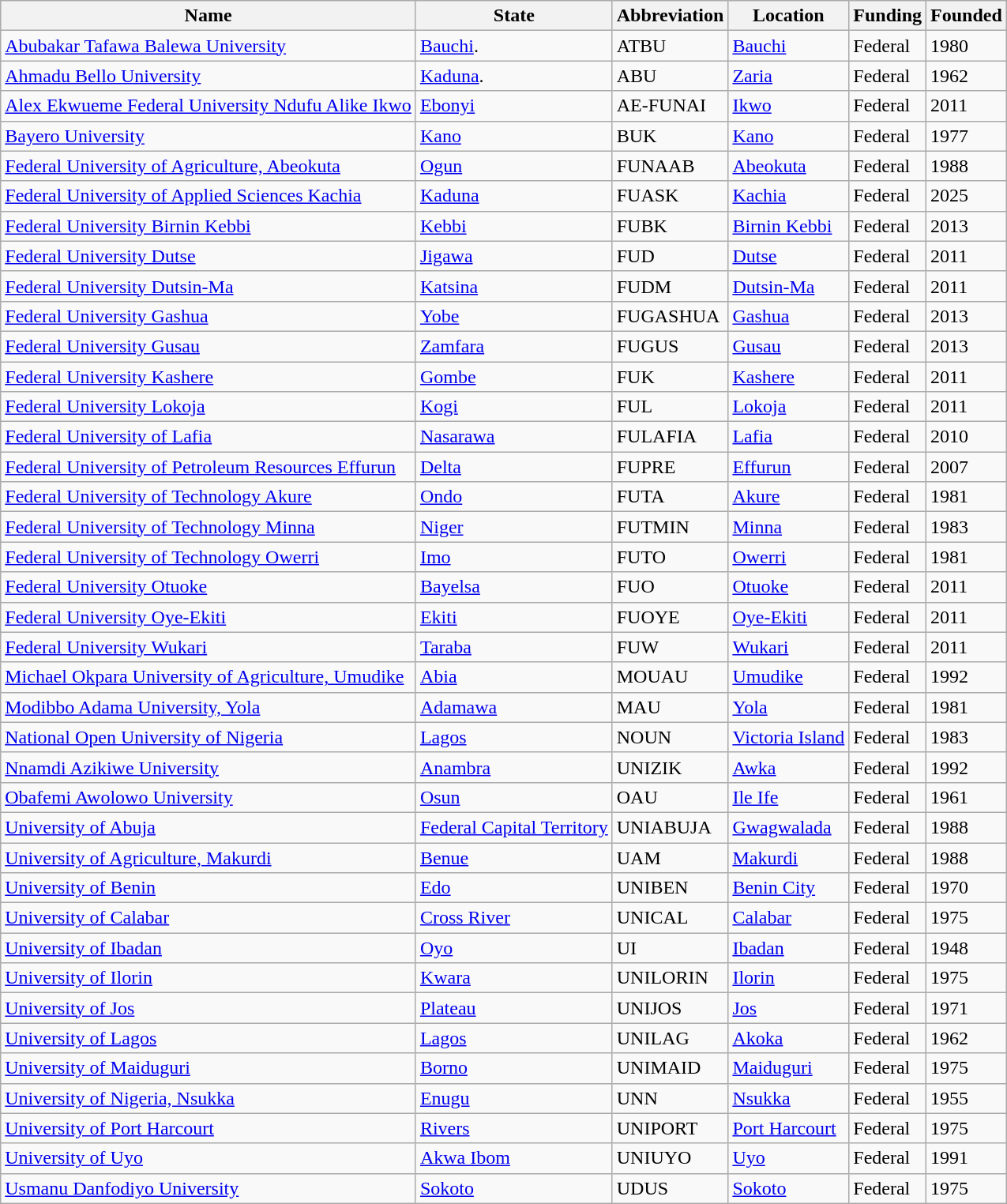<table class="wikitable sortable" border="1">
<tr>
<th>Name</th>
<th>State</th>
<th>Abbreviation</th>
<th>Location</th>
<th>Funding</th>
<th>Founded</th>
</tr>
<tr -valign="top">
<td><a href='#'>Abubakar Tafawa Balewa University</a></td>
<td><a href='#'>Bauchi</a>.</td>
<td>ATBU</td>
<td><a href='#'>Bauchi</a></td>
<td>Federal</td>
<td>1980</td>
</tr>
<tr -valign="top">
<td><a href='#'>Ahmadu Bello University</a></td>
<td><a href='#'>Kaduna</a>.</td>
<td>ABU</td>
<td><a href='#'>Zaria</a></td>
<td>Federal</td>
<td>1962</td>
</tr>
<tr -valign="top">
<td><a href='#'>Alex Ekwueme Federal University Ndufu Alike Ikwo</a></td>
<td><a href='#'>Ebonyi</a></td>
<td>AE-FUNAI</td>
<td><a href='#'>Ikwo</a></td>
<td>Federal</td>
<td>2011</td>
</tr>
<tr -valign="top">
<td><a href='#'>Bayero University</a></td>
<td><a href='#'>Kano</a></td>
<td>BUK</td>
<td><a href='#'>Kano</a></td>
<td>Federal</td>
<td>1977</td>
</tr>
<tr -valign="top">
<td><a href='#'>Federal University of Agriculture, Abeokuta</a></td>
<td><a href='#'>Ogun</a></td>
<td>FUNAAB</td>
<td><a href='#'>Abeokuta</a></td>
<td>Federal</td>
<td>1988</td>
</tr>
<tr -valign="top">
<td><a href='#'>Federal University of Applied Sciences Kachia</a></td>
<td><a href='#'>Kaduna</a></td>
<td>FUASK</td>
<td><a href='#'>Kachia</a></td>
<td>Federal</td>
<td>2025</td>
</tr>
<tr -valign="top">
<td><a href='#'>Federal University Birnin Kebbi</a></td>
<td><a href='#'>Kebbi</a></td>
<td>FUBK</td>
<td><a href='#'>Birnin Kebbi</a></td>
<td>Federal</td>
<td>2013</td>
</tr>
<tr -valign="top">
<td><a href='#'>Federal University Dutse</a></td>
<td><a href='#'>Jigawa</a></td>
<td>FUD</td>
<td><a href='#'>Dutse</a></td>
<td>Federal</td>
<td>2011</td>
</tr>
<tr -valign="top">
<td><a href='#'>Federal University Dutsin-Ma</a></td>
<td><a href='#'>Katsina</a></td>
<td>FUDM</td>
<td><a href='#'>Dutsin-Ma</a></td>
<td>Federal</td>
<td>2011</td>
</tr>
<tr -valign="top">
<td><a href='#'>Federal University Gashua</a></td>
<td><a href='#'>Yobe</a></td>
<td>FUGASHUA</td>
<td><a href='#'>Gashua</a></td>
<td>Federal</td>
<td>2013</td>
</tr>
<tr -valign="top">
<td><a href='#'>Federal University Gusau</a></td>
<td><a href='#'>Zamfara</a></td>
<td>FUGUS</td>
<td><a href='#'>Gusau</a></td>
<td>Federal</td>
<td>2013</td>
</tr>
<tr -valign="top">
<td><a href='#'>Federal University Kashere</a></td>
<td><a href='#'>Gombe</a></td>
<td>FUK</td>
<td><a href='#'>Kashere</a></td>
<td>Federal</td>
<td>2011</td>
</tr>
<tr -valign="top">
<td><a href='#'>Federal University Lokoja</a></td>
<td><a href='#'>Kogi</a></td>
<td>FUL</td>
<td><a href='#'>Lokoja</a></td>
<td>Federal</td>
<td>2011</td>
</tr>
<tr -valign="top">
<td><a href='#'>Federal University of Lafia</a></td>
<td><a href='#'>Nasarawa</a></td>
<td>FULAFIA</td>
<td><a href='#'>Lafia</a></td>
<td>Federal</td>
<td>2010</td>
</tr>
<tr -valign="top">
<td><a href='#'>Federal University of Petroleum Resources Effurun</a></td>
<td><a href='#'>Delta</a></td>
<td>FUPRE</td>
<td><a href='#'>Effurun</a></td>
<td>Federal</td>
<td>2007</td>
</tr>
<tr -valign="top">
<td><a href='#'>Federal University of Technology Akure</a></td>
<td><a href='#'>Ondo</a></td>
<td>FUTA</td>
<td><a href='#'>Akure</a></td>
<td>Federal</td>
<td>1981</td>
</tr>
<tr -valign="top">
<td><a href='#'>Federal University of Technology Minna</a></td>
<td><a href='#'>Niger</a></td>
<td>FUTMIN</td>
<td><a href='#'>Minna</a></td>
<td>Federal</td>
<td>1983</td>
</tr>
<tr>
<td><a href='#'>Federal University of Technology Owerri</a></td>
<td><a href='#'>Imo</a></td>
<td>FUTO</td>
<td><a href='#'>Owerri</a></td>
<td>Federal</td>
<td>1981</td>
</tr>
<tr -valign="top">
<td><a href='#'>Federal University Otuoke</a></td>
<td><a href='#'>Bayelsa</a></td>
<td>FUO</td>
<td><a href='#'>Otuoke</a></td>
<td>Federal</td>
<td>2011</td>
</tr>
<tr -valign="top">
<td><a href='#'>Federal University Oye-Ekiti</a></td>
<td><a href='#'>Ekiti</a></td>
<td>FUOYE</td>
<td><a href='#'>Oye-Ekiti</a></td>
<td>Federal</td>
<td>2011</td>
</tr>
<tr -valign="top">
<td><a href='#'>Federal University Wukari</a></td>
<td><a href='#'>Taraba</a></td>
<td>FUW</td>
<td><a href='#'>Wukari</a></td>
<td>Federal</td>
<td>2011</td>
</tr>
<tr -valign="top">
<td><a href='#'>Michael Okpara University of Agriculture, Umudike</a></td>
<td><a href='#'>Abia</a></td>
<td>MOUAU</td>
<td><a href='#'>Umudike</a></td>
<td>Federal</td>
<td>1992</td>
</tr>
<tr -valign="top">
<td><a href='#'>Modibbo Adama University, Yola</a></td>
<td><a href='#'>Adamawa</a></td>
<td>MAU</td>
<td><a href='#'>Yola</a></td>
<td>Federal</td>
<td>1981</td>
</tr>
<tr -valign="top">
<td><a href='#'>National Open University of Nigeria</a></td>
<td><a href='#'>Lagos</a></td>
<td>NOUN</td>
<td><a href='#'>Victoria Island</a></td>
<td>Federal</td>
<td>1983</td>
</tr>
<tr -valign="top">
<td><a href='#'>Nnamdi Azikiwe University</a></td>
<td><a href='#'>Anambra</a></td>
<td>UNIZIK</td>
<td><a href='#'>Awka</a></td>
<td>Federal</td>
<td>1992</td>
</tr>
<tr -valign="top">
<td><a href='#'>Obafemi Awolowo University</a></td>
<td><a href='#'>Osun</a></td>
<td>OAU</td>
<td><a href='#'>Ile Ife</a></td>
<td>Federal</td>
<td>1961</td>
</tr>
<tr -valign="top">
<td><a href='#'>University of Abuja</a></td>
<td><a href='#'>Federal Capital Territory</a></td>
<td>UNIABUJA</td>
<td><a href='#'>Gwagwalada</a></td>
<td>Federal</td>
<td>1988</td>
</tr>
<tr -valign="top">
<td><a href='#'>University of Agriculture, Makurdi</a></td>
<td><a href='#'>Benue</a></td>
<td>UAM</td>
<td><a href='#'>Makurdi</a></td>
<td>Federal</td>
<td>1988</td>
</tr>
<tr -valign="top">
<td><a href='#'>University of Benin</a></td>
<td><a href='#'>Edo</a></td>
<td>UNIBEN</td>
<td><a href='#'>Benin City</a></td>
<td>Federal</td>
<td>1970</td>
</tr>
<tr -valign="top">
<td><a href='#'>University of Calabar</a></td>
<td><a href='#'>Cross River</a></td>
<td>UNICAL</td>
<td><a href='#'>Calabar</a></td>
<td>Federal</td>
<td>1975</td>
</tr>
<tr -valign="top">
<td><a href='#'>University of Ibadan</a></td>
<td><a href='#'>Oyo</a></td>
<td>UI</td>
<td><a href='#'>Ibadan</a></td>
<td>Federal</td>
<td>1948</td>
</tr>
<tr -valign="top">
<td><a href='#'>University of Ilorin</a></td>
<td><a href='#'>Kwara</a></td>
<td>UNILORIN</td>
<td><a href='#'>Ilorin</a></td>
<td>Federal</td>
<td>1975</td>
</tr>
<tr -valign="top">
<td><a href='#'>University of Jos</a></td>
<td><a href='#'>Plateau</a></td>
<td>UNIJOS</td>
<td><a href='#'>Jos</a></td>
<td>Federal</td>
<td>1971</td>
</tr>
<tr -valign="top">
<td><a href='#'>University of Lagos</a></td>
<td><a href='#'>Lagos</a></td>
<td>UNILAG</td>
<td><a href='#'>Akoka</a></td>
<td>Federal</td>
<td>1962</td>
</tr>
<tr -valign="top">
<td><a href='#'>University of Maiduguri</a></td>
<td><a href='#'>Borno</a></td>
<td>UNIMAID</td>
<td><a href='#'>Maiduguri</a></td>
<td>Federal</td>
<td>1975</td>
</tr>
<tr -valign="top">
<td><a href='#'>University of Nigeria, Nsukka</a></td>
<td><a href='#'>Enugu</a></td>
<td>UNN</td>
<td><a href='#'>Nsukka</a></td>
<td>Federal</td>
<td>1955</td>
</tr>
<tr -valign="top">
<td><a href='#'>University of Port Harcourt</a></td>
<td><a href='#'>Rivers</a></td>
<td>UNIPORT</td>
<td><a href='#'>Port Harcourt</a></td>
<td>Federal</td>
<td>1975</td>
</tr>
<tr -valign="top">
<td><a href='#'>University of Uyo</a></td>
<td><a href='#'>Akwa Ibom</a></td>
<td>UNIUYO</td>
<td><a href='#'>Uyo</a></td>
<td>Federal</td>
<td>1991</td>
</tr>
<tr -valign="top">
<td><a href='#'>Usmanu Danfodiyo University</a></td>
<td><a href='#'>Sokoto</a></td>
<td>UDUS</td>
<td><a href='#'>Sokoto</a></td>
<td>Federal</td>
<td>1975</td>
</tr>
</table>
